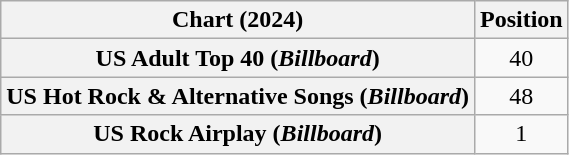<table class="wikitable sortable plainrowheaders" style="text-align:center">
<tr>
<th scope="col">Chart (2024)</th>
<th scope="col">Position</th>
</tr>
<tr>
<th scope="row">US Adult Top 40 (<em>Billboard</em>)</th>
<td>40</td>
</tr>
<tr>
<th scope="row">US Hot Rock & Alternative Songs (<em>Billboard</em>)</th>
<td>48</td>
</tr>
<tr>
<th scope="row">US Rock Airplay (<em>Billboard</em>)</th>
<td>1</td>
</tr>
</table>
